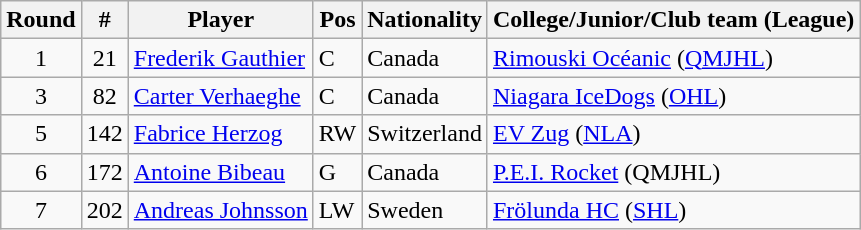<table class="wikitable">
<tr>
<th>Round</th>
<th>#</th>
<th>Player</th>
<th>Pos</th>
<th>Nationality</th>
<th>College/Junior/Club team (League)</th>
</tr>
<tr>
<td style="text-align:center">1</td>
<td style="text-align:center">21</td>
<td><a href='#'>Frederik Gauthier</a></td>
<td>C</td>
<td> Canada</td>
<td><a href='#'>Rimouski Océanic</a> (<a href='#'>QMJHL</a>)</td>
</tr>
<tr>
<td style="text-align:center">3</td>
<td style="text-align:center">82</td>
<td><a href='#'>Carter Verhaeghe</a></td>
<td>C</td>
<td> Canada</td>
<td><a href='#'>Niagara IceDogs</a> (<a href='#'>OHL</a>)</td>
</tr>
<tr>
<td style="text-align:center">5</td>
<td style="text-align:center">142</td>
<td><a href='#'>Fabrice Herzog</a></td>
<td>RW</td>
<td> Switzerland</td>
<td><a href='#'>EV Zug</a> (<a href='#'>NLA</a>)</td>
</tr>
<tr>
<td style="text-align:center">6</td>
<td style="text-align:center">172</td>
<td><a href='#'>Antoine Bibeau</a></td>
<td>G</td>
<td> Canada</td>
<td><a href='#'>P.E.I. Rocket</a> (QMJHL)</td>
</tr>
<tr>
<td style="text-align:center">7</td>
<td style="text-align:center">202</td>
<td><a href='#'>Andreas Johnsson</a></td>
<td>LW</td>
<td> Sweden</td>
<td><a href='#'>Frölunda HC</a> (<a href='#'>SHL</a>)</td>
</tr>
</table>
